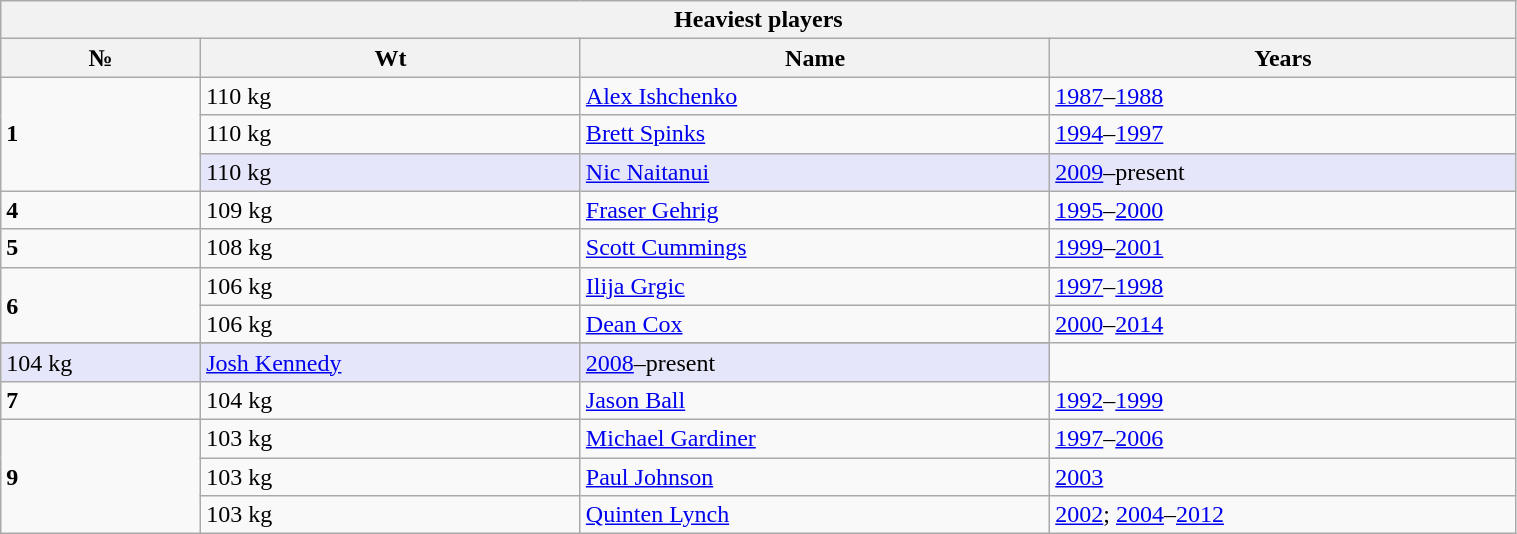<table class="wikitable" style="width:80%;">
<tr>
<th colspan="4">Heaviest players</th>
</tr>
<tr>
<th>№</th>
<th>Wt</th>
<th>Name</th>
<th>Years</th>
</tr>
<tr>
<td rowspan="3"><strong>1</strong></td>
<td>110 kg</td>
<td><a href='#'>Alex Ishchenko</a></td>
<td><a href='#'>1987</a>–<a href='#'>1988</a></td>
</tr>
<tr>
<td>110 kg</td>
<td><a href='#'>Brett Spinks</a></td>
<td><a href='#'>1994</a>–<a href='#'>1997</a></td>
</tr>
<tr style="background:lavender;">
<td>110 kg</td>
<td><a href='#'>Nic Naitanui</a></td>
<td><a href='#'>2009</a>–present</td>
</tr>
<tr>
<td><strong>4</strong></td>
<td>109 kg</td>
<td><a href='#'>Fraser Gehrig</a></td>
<td><a href='#'>1995</a>–<a href='#'>2000</a></td>
</tr>
<tr>
<td><strong>5</strong></td>
<td>108 kg</td>
<td><a href='#'>Scott Cummings</a></td>
<td><a href='#'>1999</a>–<a href='#'>2001</a></td>
</tr>
<tr>
<td rowspan="2"><strong>6</strong></td>
<td>106 kg</td>
<td><a href='#'>Ilija Grgic</a></td>
<td><a href='#'>1997</a>–<a href='#'>1998</a></td>
</tr>
<tr>
<td>106 kg</td>
<td><a href='#'>Dean Cox</a></td>
<td><a href='#'>2000</a>–<a href='#'>2014</a></td>
</tr>
<tr>
</tr>
<tr style="background:lavender;">
<td>104 kg</td>
<td><a href='#'>Josh Kennedy</a></td>
<td><a href='#'>2008</a>–present</td>
</tr>
<tr>
<td><strong>7</strong></td>
<td>104 kg</td>
<td><a href='#'>Jason Ball</a></td>
<td><a href='#'>1992</a>–<a href='#'>1999</a></td>
</tr>
<tr>
<td rowspan="3"><strong>9</strong></td>
<td>103 kg</td>
<td><a href='#'>Michael Gardiner</a></td>
<td><a href='#'>1997</a>–<a href='#'>2006</a></td>
</tr>
<tr>
<td>103 kg</td>
<td><a href='#'>Paul Johnson</a></td>
<td><a href='#'>2003</a></td>
</tr>
<tr>
<td>103 kg</td>
<td><a href='#'>Quinten Lynch</a></td>
<td><a href='#'>2002</a>; <a href='#'>2004</a>–<a href='#'>2012</a></td>
</tr>
</table>
